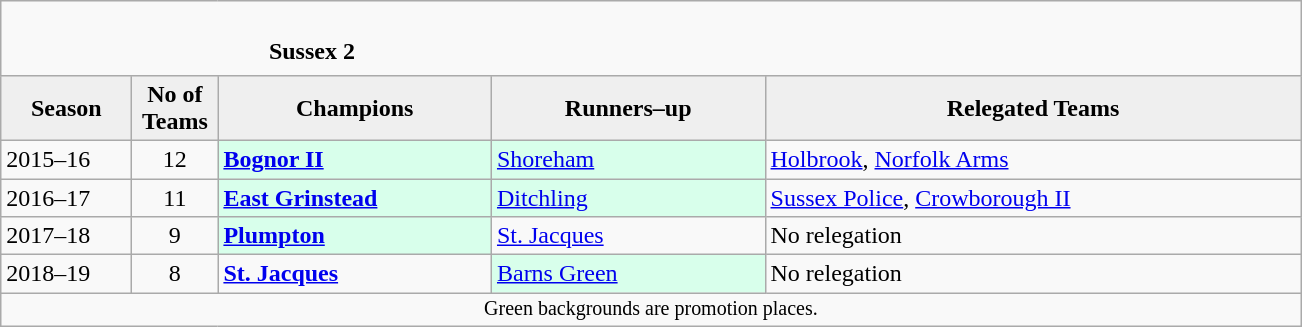<table class="wikitable" style="text-align: left;">
<tr>
<td colspan="11" cellpadding="0" cellspacing="0"><br><table border="0" style="width:100%;" cellpadding="0" cellspacing="0">
<tr>
<td style="width:20%; border:0;"></td>
<td style="border:0;"><strong>Sussex 2</strong></td>
<td style="width:20%; border:0;"></td>
</tr>
</table>
</td>
</tr>
<tr>
<th style="background:#efefef; width:80px;">Season</th>
<th style="background:#efefef; width:50px;">No of Teams</th>
<th style="background:#efefef; width:175px;">Champions</th>
<th style="background:#efefef; width:175px;">Runners–up</th>
<th style="background:#efefef; width:350px;">Relegated Teams</th>
</tr>
<tr align=left>
<td>2015–16</td>
<td style="text-align: center;">12</td>
<td style="background:#d8ffeb;"><strong><a href='#'>Bognor II</a></strong></td>
<td style="background:#d8ffeb;"><a href='#'>Shoreham</a></td>
<td><a href='#'>Holbrook</a>, <a href='#'>Norfolk Arms</a></td>
</tr>
<tr>
<td>2016–17</td>
<td style="text-align: center;">11</td>
<td style="background:#d8ffeb;"><strong><a href='#'>East Grinstead</a></strong></td>
<td style="background:#d8ffeb;"><a href='#'>Ditchling</a></td>
<td><a href='#'>Sussex Police</a>, <a href='#'>Crowborough II</a></td>
</tr>
<tr>
<td>2017–18</td>
<td style="text-align: center;">9</td>
<td style="background:#d8ffeb;"><strong><a href='#'>Plumpton</a></strong></td>
<td><a href='#'>St. Jacques</a></td>
<td>No relegation</td>
</tr>
<tr>
<td>2018–19</td>
<td style="text-align: center;">8</td>
<td><strong><a href='#'>St. Jacques</a></strong></td>
<td style="background:#d8ffeb;"><a href='#'>Barns Green</a></td>
<td>No relegation</td>
</tr>
<tr>
<td colspan="15"  style="border:0; font-size:smaller; text-align:center;">Green backgrounds are promotion places.</td>
</tr>
</table>
